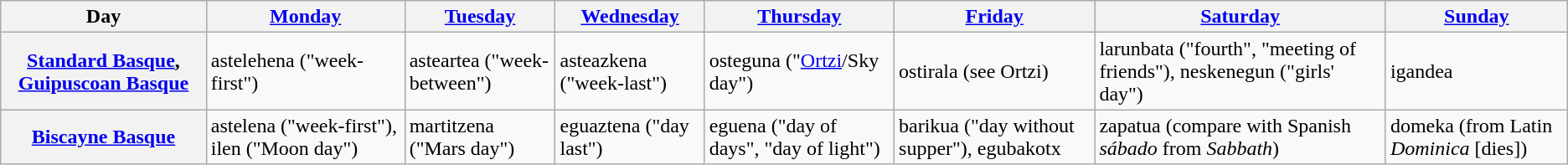<table class="wikitable">
<tr>
<th>Day</th>
<th><a href='#'>Monday</a></th>
<th><a href='#'>Tuesday</a></th>
<th><a href='#'>Wednesday</a></th>
<th><a href='#'>Thursday</a></th>
<th><a href='#'>Friday</a></th>
<th><a href='#'>Saturday</a></th>
<th><a href='#'>Sunday</a></th>
</tr>
<tr>
<th><a href='#'>Standard Basque</a>, <a href='#'>Guipuscoan Basque</a></th>
<td>astelehena ("week-first")</td>
<td>asteartea ("week-between")</td>
<td>asteazkena ("week-last")</td>
<td>osteguna ("<a href='#'>Ortzi</a>/Sky day")</td>
<td>ostirala (see Ortzi)</td>
<td>larunbata ("fourth", "meeting of friends"), neskenegun ("girls' day")</td>
<td>igandea</td>
</tr>
<tr>
<th><a href='#'>Biscayne Basque</a></th>
<td>astelena ("week-first"), ilen ("Moon day")</td>
<td>martitzena ("Mars day")</td>
<td>eguaztena ("day last")</td>
<td>eguena ("day of days", "day of light")</td>
<td>barikua ("day without supper"), egubakotx</td>
<td>zapatua (compare with Spanish <em>sábado</em> from <em>Sabbath</em>)</td>
<td>domeka (from Latin <em>Dominica</em> [dies])</td>
</tr>
</table>
